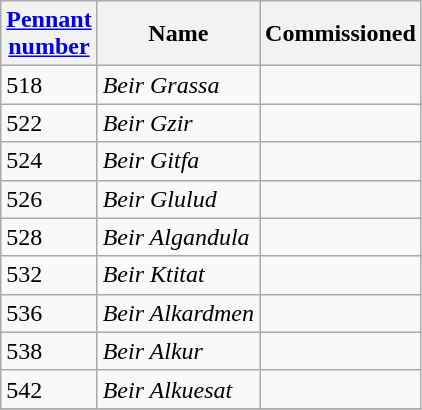<table class="wikitable">
<tr>
<th><a href='#'>Pennant<br>number</a></th>
<th>Name</th>
<th>Commissioned</th>
</tr>
<tr>
<td>518</td>
<td><em>Beir Grassa</em></td>
<td></td>
</tr>
<tr>
<td>522</td>
<td><em>Beir Gzir</em></td>
<td></td>
</tr>
<tr>
<td>524</td>
<td><em>Beir  Gitfa</em></td>
<td></td>
</tr>
<tr>
<td>526</td>
<td><em>Beir Glulud</em></td>
<td></td>
</tr>
<tr>
<td>528</td>
<td><em>Beir Algandula</em></td>
<td></td>
</tr>
<tr>
<td>532</td>
<td><em>Beir Ktitat</em></td>
<td></td>
</tr>
<tr>
<td>536</td>
<td><em>Beir Alkardmen</em></td>
<td></td>
</tr>
<tr>
<td>538</td>
<td><em>Beir Alkur</em></td>
<td></td>
</tr>
<tr>
<td>542</td>
<td><em>Beir Alkuesat</em></td>
<td></td>
</tr>
<tr>
</tr>
</table>
